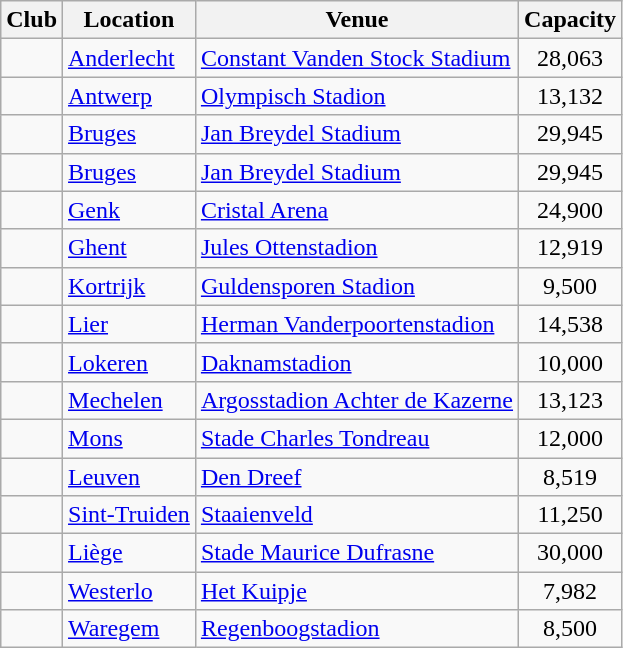<table class="wikitable sortable">
<tr>
<th>Club</th>
<th>Location</th>
<th>Venue</th>
<th>Capacity</th>
</tr>
<tr>
<td></td>
<td><a href='#'>Anderlecht</a></td>
<td><a href='#'>Constant Vanden Stock Stadium</a></td>
<td style="text-align:center;">28,063</td>
</tr>
<tr>
<td></td>
<td><a href='#'>Antwerp</a></td>
<td><a href='#'>Olympisch Stadion</a></td>
<td style="text-align:center;">13,132</td>
</tr>
<tr>
<td></td>
<td><a href='#'>Bruges</a></td>
<td><a href='#'>Jan Breydel Stadium</a></td>
<td style="text-align:center;">29,945</td>
</tr>
<tr>
<td></td>
<td><a href='#'>Bruges</a></td>
<td><a href='#'>Jan Breydel Stadium</a></td>
<td style="text-align:center;">29,945</td>
</tr>
<tr>
<td></td>
<td><a href='#'>Genk</a></td>
<td><a href='#'>Cristal Arena</a></td>
<td style="text-align:center;">24,900</td>
</tr>
<tr>
<td></td>
<td><a href='#'>Ghent</a></td>
<td><a href='#'>Jules Ottenstadion</a></td>
<td style="text-align:center;">12,919</td>
</tr>
<tr>
<td></td>
<td><a href='#'>Kortrijk</a></td>
<td><a href='#'>Guldensporen Stadion</a></td>
<td style="text-align:center;">9,500</td>
</tr>
<tr>
<td></td>
<td><a href='#'>Lier</a></td>
<td><a href='#'>Herman Vanderpoortenstadion</a></td>
<td style="text-align:center;">14,538</td>
</tr>
<tr>
<td></td>
<td><a href='#'>Lokeren</a></td>
<td><a href='#'>Daknamstadion</a></td>
<td style="text-align:center;">10,000</td>
</tr>
<tr>
<td></td>
<td><a href='#'>Mechelen</a></td>
<td><a href='#'>Argosstadion Achter de Kazerne</a></td>
<td style="text-align:center;">13,123</td>
</tr>
<tr>
<td></td>
<td><a href='#'>Mons</a></td>
<td><a href='#'>Stade Charles Tondreau</a></td>
<td style="text-align:center">12,000</td>
</tr>
<tr>
<td></td>
<td><a href='#'>Leuven</a></td>
<td><a href='#'>Den Dreef</a></td>
<td style="text-align:center;">8,519</td>
</tr>
<tr>
<td></td>
<td><a href='#'>Sint-Truiden</a></td>
<td><a href='#'>Staaienveld</a></td>
<td style="text-align:center;">11,250</td>
</tr>
<tr>
<td></td>
<td><a href='#'>Liège</a></td>
<td><a href='#'>Stade Maurice Dufrasne</a></td>
<td style="text-align:center;">30,000</td>
</tr>
<tr>
<td></td>
<td><a href='#'>Westerlo</a></td>
<td><a href='#'>Het Kuipje</a></td>
<td style="text-align:center;">7,982</td>
</tr>
<tr>
<td></td>
<td><a href='#'>Waregem</a></td>
<td><a href='#'>Regenboogstadion</a></td>
<td style="text-align:center;">8,500</td>
</tr>
</table>
